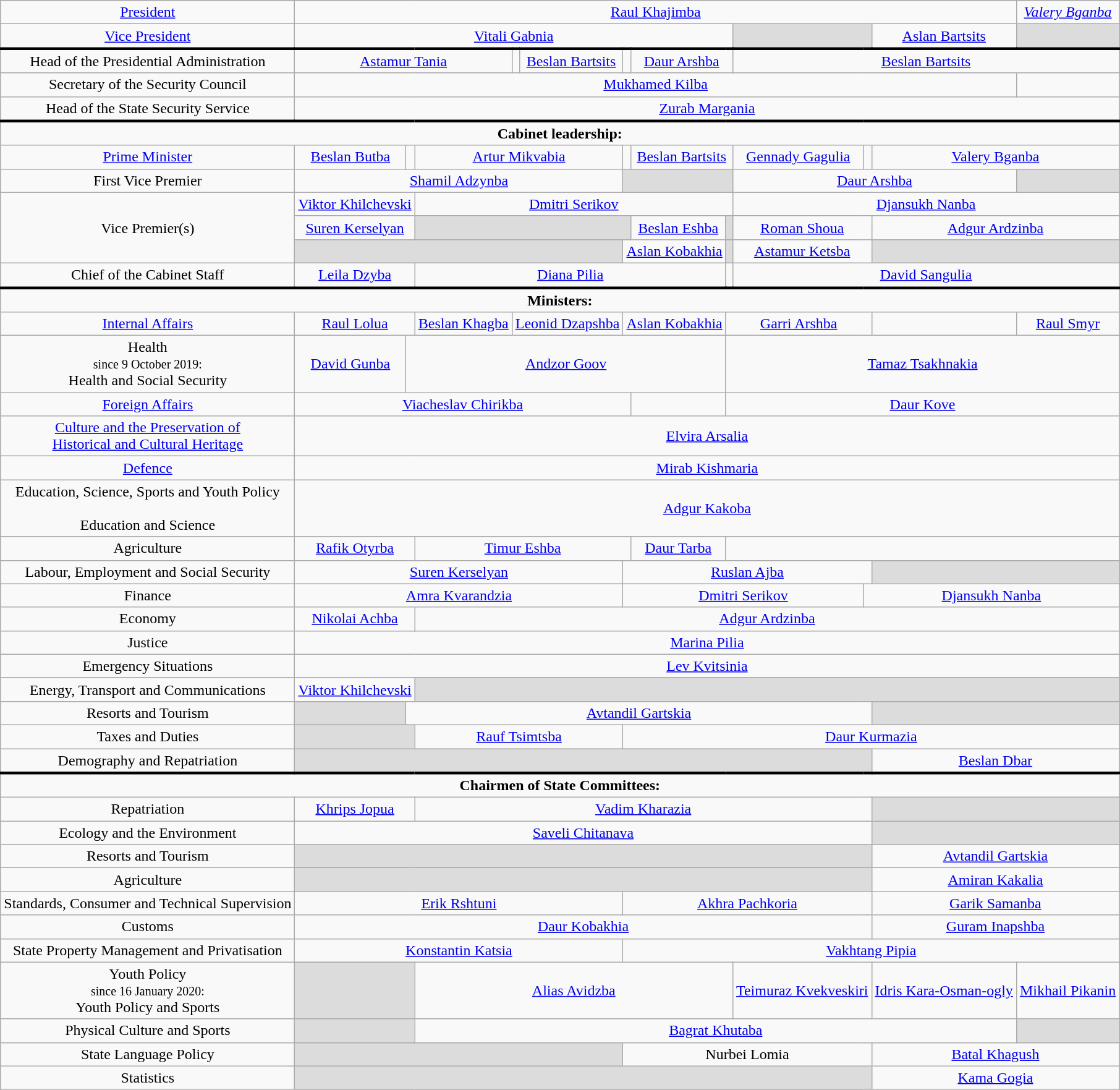<table class="wikitable" style="text-align:center;padding: 0.2em;margin: 0.5em 0 0.5em 2em;">
<tr>
<td><a href='#'>President</a></td>
<td colspan=14><a href='#'>Raul Khajimba</a><br></td>
<td><em><a href='#'>Valery Bganba</a></em><br></td>
</tr>
<tr style="border-bottom: 3px solid black;">
<td><a href='#'>Vice President</a></td>
<td colspan=10><a href='#'>Vitali Gabnia</a><br></td>
<td style="background: gainsboro" colspan=3></td>
<td><a href='#'>Aslan Bartsits</a><br></td>
<td style="background: gainsboro"></td>
</tr>
<tr>
<td>Head of the Presidential Administration</td>
<td colspan=4><a href='#'>Astamur Tania</a><br></td>
<td><br></td>
<td><a href='#'>Beslan Bartsits</a><br></td>
<td><br></td>
<td colspan=3><a href='#'>Daur Arshba</a><br></td>
<td colspan=5><a href='#'>Beslan Bartsits</a><br></td>
</tr>
<tr>
<td>Secretary of the Security Council</td>
<td colspan=14><a href='#'>Mukhamed Kilba</a><br></td>
<td><br></td>
</tr>
<tr style="border-bottom: 3px solid black;">
<td>Head of the State Security Service</td>
<td colspan=15><a href='#'>Zurab Margania</a><br></td>
</tr>
<tr>
<td colspan=16><strong>Cabinet leadership:</strong></td>
</tr>
<tr>
<td><a href='#'>Prime Minister</a></td>
<td colspan=2><a href='#'>Beslan Butba</a><br></td>
<td><br></td>
<td colspan=3><a href='#'>Artur Mikvabia</a><br></td>
<td><br></td>
<td colspan=4><a href='#'>Beslan Bartsits</a><br></td>
<td><a href='#'>Gennady Gagulia</a><br></td>
<td><br></td>
<td colspan=3><a href='#'>Valery Bganba</a><br></td>
</tr>
<tr>
<td>First Vice Premier</td>
<td colspan=6><a href='#'>Shamil Adzynba</a><br></td>
<td style="background: gainsboro" colspan=4></td>
<td colspan=4><a href='#'>Daur Arshba</a><br></td>
<td style="background: gainsboro"></td>
</tr>
<tr>
<td rowspan=3>Vice Premier(s)</td>
<td colspan=3><a href='#'>Viktor Khilchevski</a><br></td>
<td colspan=7><a href='#'>Dmitri Serikov</a><br></td>
<td colspan=5><a href='#'>Djansukh Nanba</a><br></td>
</tr>
<tr>
<td colspan=3><a href='#'>Suren Kerselyan</a><br></td>
<td style="background: gainsboro" colspan=4></td>
<td colspan=2><a href='#'>Beslan Eshba</a><br></td>
<td style="background: gainsboro"></td>
<td colspan=3><a href='#'>Roman Shoua</a><br></td>
<td colspan=2><a href='#'>Adgur Ardzinba</a><br></td>
</tr>
<tr>
<td style="background: gainsboro" colspan=6></td>
<td colspan=3><a href='#'>Aslan Kobakhia</a><br></td>
<td style="background: gainsboro"></td>
<td colspan=3><a href='#'>Astamur Ketsba</a><br></td>
<td style="background: gainsboro" colspan=2></td>
</tr>
<tr style="border-bottom: 3px solid black;">
<td>Chief of the Cabinet Staff</td>
<td colspan=3><a href='#'>Leila Dzyba</a><br></td>
<td colspan=6><a href='#'>Diana Pilia</a><br></td>
<td><br></td>
<td colspan=5><a href='#'>David Sangulia</a><br></td>
</tr>
<tr>
<td colspan=16><strong>Ministers:</strong></td>
</tr>
<tr>
<td><a href='#'>Internal Affairs</a></td>
<td colspan=3><a href='#'>Raul Lolua</a><br></td>
<td colspan=1><a href='#'>Beslan Khagba</a><br></td>
<td colspan=2><a href='#'>Leonid Dzapshba</a><br></td>
<td colspan=3><a href='#'>Aslan Kobakhia</a><br></td>
<td colspan=4><a href='#'>Garri Arshba</a><br></td>
<td><br></td>
<td colspan=1><a href='#'>Raul Smyr</a><br></td>
</tr>
<tr>
<td>Health<br><small>since 9 October 2019:</small><br>Health and Social Security</td>
<td><a href='#'>David Gunba</a><br></td>
<td colspan=8><a href='#'>Andzor Goov</a><br></td>
<td colspan=6><a href='#'>Tamaz Tsakhnakia</a><br></td>
</tr>
<tr>
<td><a href='#'>Foreign Affairs</a></td>
<td colspan=7><a href='#'>Viacheslav Chirikba</a><br></td>
<td><br></td>
<td colspan=9><a href='#'>Daur Kove</a><br></td>
</tr>
<tr>
<td><a href='#'>Culture and the Preservation of<br> Historical and Cultural Heritage</a></td>
<td colspan=15><a href='#'>Elvira Arsalia</a><br></td>
</tr>
<tr>
<td><a href='#'>Defence</a></td>
<td colspan=15><a href='#'>Mirab Kishmaria</a><br></td>
</tr>
<tr>
<td>Education, Science, Sports and Youth Policy<br><br>Education and Science</td>
<td colspan=15><a href='#'>Adgur Kakoba</a><br></td>
</tr>
<tr>
<td>Agriculture</td>
<td colspan=3><a href='#'>Rafik Otyrba</a><br></td>
<td colspan=4><a href='#'>Timur Eshba</a><br></td>
<td colspan=2><a href='#'>Daur Tarba</a><br></td>
</tr>
<tr>
<td>Labour, Employment and Social Security</td>
<td colspan=6><a href='#'>Suren Kerselyan</a><br></td>
<td colspan=7><a href='#'>Ruslan Ajba</a><br></td>
<td style="background: gainsboro" colspan=2></td>
</tr>
<tr>
<td>Finance</td>
<td colspan=6><a href='#'>Amra Kvarandzia</a><br></td>
<td colspan=6><a href='#'>Dmitri Serikov</a><br></td>
<td colspan=3><a href='#'>Djansukh Nanba</a><br></td>
</tr>
<tr>
<td>Economy</td>
<td colspan=3><a href='#'>Nikolai Achba</a><br></td>
<td colspan=12><a href='#'>Adgur Ardzinba</a><br></td>
</tr>
<tr>
<td>Justice</td>
<td colspan=15><a href='#'>Marina Pilia</a><br></td>
</tr>
<tr>
<td>Emergency Situations</td>
<td colspan=15><a href='#'>Lev Kvitsinia</a><br></td>
</tr>
<tr>
<td>Energy, Transport and Communications</td>
<td colspan=3><a href='#'>Viktor Khilchevski</a><br></td>
<td style="background: gainsboro" colspan=12></td>
</tr>
<tr>
<td>Resorts and Tourism</td>
<td style="background: gainsboro" colspan=2></td>
<td colspan=11><a href='#'>Avtandil Gartskia</a><br></td>
<td style="background: gainsboro" colspan=2></td>
</tr>
<tr>
<td>Taxes and Duties</td>
<td style="background: gainsboro" colspan=3></td>
<td colspan=3><a href='#'>Rauf Tsimtsba</a><br></td>
<td colspan=9><a href='#'>Daur Kurmazia</a><br></td>
</tr>
<tr style="border-bottom: 3px solid black;">
<td>Demography and Repatriation</td>
<td style="background: gainsboro" colspan=13></td>
<td colspan=2><a href='#'>Beslan Dbar</a><br></td>
</tr>
<tr>
<td colspan=16><strong>Chairmen of State Committees:</strong></td>
</tr>
<tr>
<td>Repatriation</td>
<td colspan=3><a href='#'>Khrips Jopua</a><br></td>
<td colspan=10><a href='#'>Vadim Kharazia</a><br></td>
<td style="background: gainsboro" colspan=2></td>
</tr>
<tr>
<td>Ecology and the Environment</td>
<td colspan=13><a href='#'>Saveli Chitanava</a><br></td>
<td style="background: gainsboro" colspan=2></td>
</tr>
<tr>
<td>Resorts and Tourism</td>
<td style="background: gainsboro" colspan=13></td>
<td colspan=2><a href='#'>Avtandil Gartskia</a><br></td>
</tr>
<tr>
<td>Agriculture</td>
<td style="background: gainsboro" colspan=13></td>
<td colspan=2><a href='#'>Amiran Kakalia</a><br></td>
</tr>
<tr>
<td>Standards, Consumer and Technical Supervision</td>
<td colspan=6><a href='#'>Erik Rshtuni</a><br></td>
<td colspan=7><a href='#'>Akhra Pachkoria</a><br></td>
<td colspan=2><a href='#'>Garik Samanba</a><br></td>
</tr>
<tr>
<td>Customs</td>
<td colspan=13><a href='#'>Daur Kobakhia</a><br></td>
<td colspan=2><a href='#'>Guram Inapshba</a><br></td>
</tr>
<tr>
<td>State Property Management and Privatisation</td>
<td colspan=6><a href='#'>Konstantin Katsia</a><br></td>
<td colspan=9><a href='#'>Vakhtang Pipia</a><br></td>
</tr>
<tr>
<td>Youth Policy<br><small>since 16 January 2020:</small><br>Youth Policy and Sports</td>
<td style="background: gainsboro" colspan=3></td>
<td colspan=7><a href='#'>Alias Avidzba</a><br></td>
<td colspan=3><a href='#'>Teimuraz Kvekveskiri</a><br></td>
<td><a href='#'>Idris Kara-Osman-ogly</a><br></td>
<td><a href='#'>Mikhail Pikanin</a><br></td>
</tr>
<tr>
<td>Physical Culture and Sports</td>
<td style="background: gainsboro" colspan=3></td>
<td colspan=11><a href='#'>Bagrat Khutaba</a><br></td>
<td style="background: gainsboro"></td>
</tr>
<tr>
<td>State Language Policy</td>
<td style="background: gainsboro" colspan=6></td>
<td colspan=7>Nurbei Lomia<br></td>
<td colspan=2><a href='#'>Batal Khagush</a><br></td>
</tr>
<tr>
<td>Statistics</td>
<td style="background: gainsboro" colspan=13></td>
<td colspan=2><a href='#'>Kama Gogia</a><br></td>
</tr>
</table>
